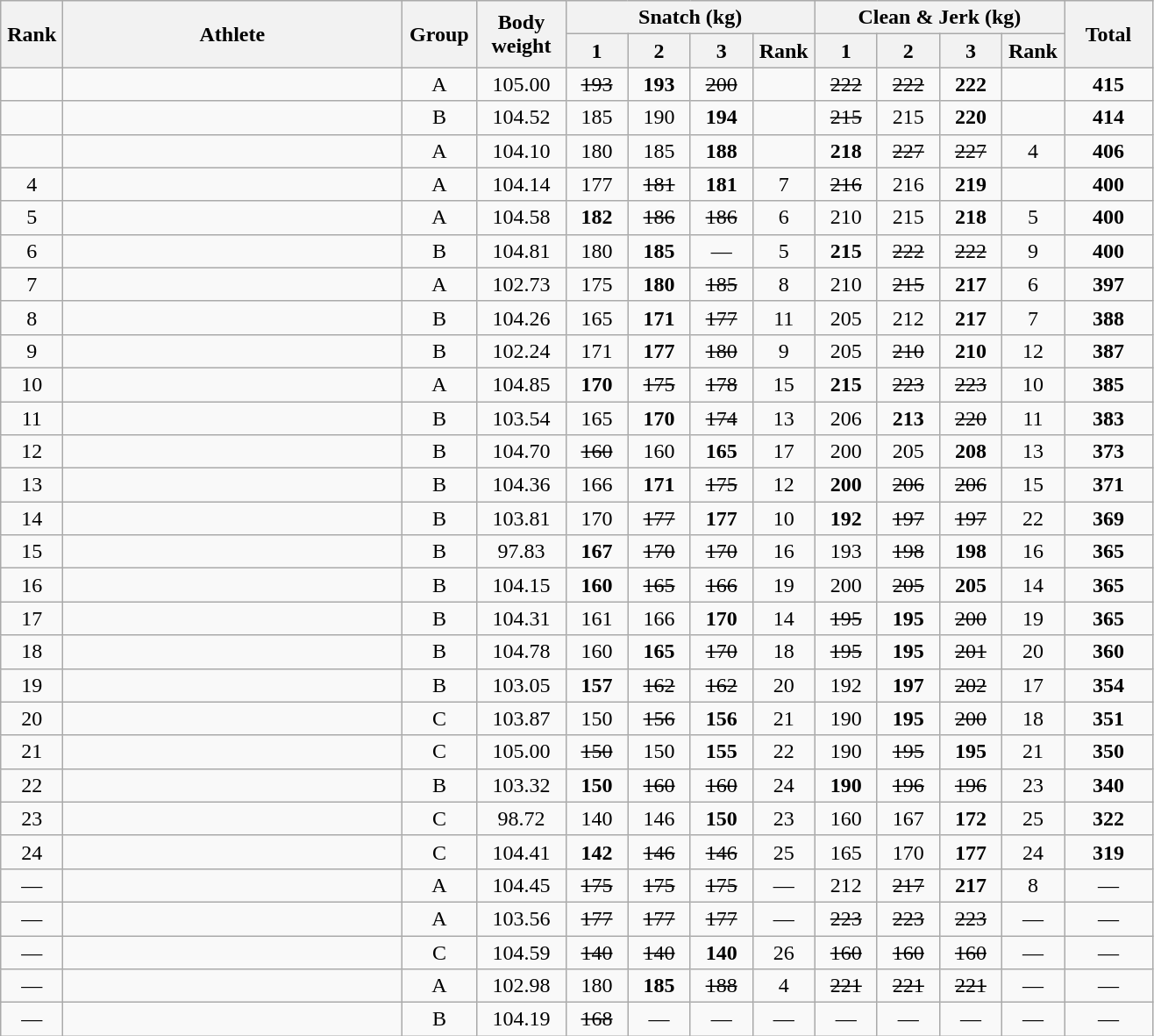<table class = "wikitable" style="text-align:center;">
<tr>
<th rowspan=2 width=40>Rank</th>
<th rowspan=2 width=250>Athlete</th>
<th rowspan=2 width=50>Group</th>
<th rowspan=2 width=60>Body weight</th>
<th colspan=4>Snatch (kg)</th>
<th colspan=4>Clean & Jerk (kg)</th>
<th rowspan=2 width=60>Total</th>
</tr>
<tr>
<th width=40>1</th>
<th width=40>2</th>
<th width=40>3</th>
<th width=40>Rank</th>
<th width=40>1</th>
<th width=40>2</th>
<th width=40>3</th>
<th width=40>Rank</th>
</tr>
<tr>
<td></td>
<td align=left></td>
<td>A</td>
<td>105.00</td>
<td><s>193 </s></td>
<td><strong>193</strong></td>
<td><s>200 </s></td>
<td></td>
<td><s>222 </s></td>
<td><s>222 </s></td>
<td><strong>222</strong></td>
<td></td>
<td><strong>415</strong></td>
</tr>
<tr>
<td></td>
<td align=left></td>
<td>B</td>
<td>104.52</td>
<td>185</td>
<td>190</td>
<td><strong>194</strong></td>
<td></td>
<td><s>215 </s></td>
<td>215</td>
<td><strong>220</strong></td>
<td></td>
<td><strong>414</strong></td>
</tr>
<tr>
<td></td>
<td align=left></td>
<td>A</td>
<td>104.10</td>
<td>180</td>
<td>185</td>
<td><strong>188</strong></td>
<td></td>
<td><strong>218</strong></td>
<td><s>227 </s></td>
<td><s>227 </s></td>
<td>4</td>
<td><strong>406</strong></td>
</tr>
<tr>
<td>4</td>
<td align=left></td>
<td>A</td>
<td>104.14</td>
<td>177</td>
<td><s>181 </s></td>
<td><strong>181</strong></td>
<td>7</td>
<td><s>216 </s></td>
<td>216</td>
<td><strong>219</strong></td>
<td></td>
<td><strong>400</strong></td>
</tr>
<tr>
<td>5</td>
<td align=left></td>
<td>A</td>
<td>104.58</td>
<td><strong>182</strong></td>
<td><s>186 </s></td>
<td><s>186 </s></td>
<td>6</td>
<td>210</td>
<td>215</td>
<td><strong>218</strong></td>
<td>5</td>
<td><strong>400</strong></td>
</tr>
<tr>
<td>6</td>
<td align=left></td>
<td>B</td>
<td>104.81</td>
<td>180</td>
<td><strong>185</strong></td>
<td>—</td>
<td>5</td>
<td><strong>215</strong></td>
<td><s>222 </s></td>
<td><s>222 </s></td>
<td>9</td>
<td><strong>400</strong></td>
</tr>
<tr>
<td>7</td>
<td align=left></td>
<td>A</td>
<td>102.73</td>
<td>175</td>
<td><strong>180</strong></td>
<td><s>185 </s></td>
<td>8</td>
<td>210</td>
<td><s>215 </s></td>
<td><strong>217</strong></td>
<td>6</td>
<td><strong>397</strong></td>
</tr>
<tr>
<td>8</td>
<td align=left></td>
<td>B</td>
<td>104.26</td>
<td>165</td>
<td><strong>171</strong></td>
<td><s>177 </s></td>
<td>11</td>
<td>205</td>
<td>212</td>
<td><strong>217</strong></td>
<td>7</td>
<td><strong>388</strong></td>
</tr>
<tr>
<td>9</td>
<td align=left></td>
<td>B</td>
<td>102.24</td>
<td>171</td>
<td><strong>177</strong></td>
<td><s>180 </s></td>
<td>9</td>
<td>205</td>
<td><s>210 </s></td>
<td><strong>210</strong></td>
<td>12</td>
<td><strong>387</strong></td>
</tr>
<tr>
<td>10</td>
<td align=left></td>
<td>A</td>
<td>104.85</td>
<td><strong>170</strong></td>
<td><s>175 </s></td>
<td><s>178 </s></td>
<td>15</td>
<td><strong>215</strong></td>
<td><s>223 </s></td>
<td><s>223 </s></td>
<td>10</td>
<td><strong>385</strong></td>
</tr>
<tr>
<td>11</td>
<td align=left></td>
<td>B</td>
<td>103.54</td>
<td>165</td>
<td><strong>170</strong></td>
<td><s>174 </s></td>
<td>13</td>
<td>206</td>
<td><strong>213</strong></td>
<td><s>220 </s></td>
<td>11</td>
<td><strong>383</strong></td>
</tr>
<tr>
<td>12</td>
<td align=left></td>
<td>B</td>
<td>104.70</td>
<td><s>160 </s></td>
<td>160</td>
<td><strong>165</strong></td>
<td>17</td>
<td>200</td>
<td>205</td>
<td><strong>208</strong></td>
<td>13</td>
<td><strong>373</strong></td>
</tr>
<tr>
<td>13</td>
<td align=left></td>
<td>B</td>
<td>104.36</td>
<td>166</td>
<td><strong>171</strong></td>
<td><s>175 </s></td>
<td>12</td>
<td><strong>200</strong></td>
<td><s>206 </s></td>
<td><s>206 </s></td>
<td>15</td>
<td><strong>371</strong></td>
</tr>
<tr>
<td>14</td>
<td align=left></td>
<td>B</td>
<td>103.81</td>
<td>170</td>
<td><s>177 </s></td>
<td><strong>177</strong></td>
<td>10</td>
<td><strong>192</strong></td>
<td><s>197 </s></td>
<td><s>197 </s></td>
<td>22</td>
<td><strong>369</strong></td>
</tr>
<tr>
<td>15</td>
<td align=left></td>
<td>B</td>
<td>97.83</td>
<td><strong>167</strong></td>
<td><s>170 </s></td>
<td><s>170 </s></td>
<td>16</td>
<td>193</td>
<td><s>198 </s></td>
<td><strong>198</strong></td>
<td>16</td>
<td><strong>365</strong></td>
</tr>
<tr>
<td>16</td>
<td align=left></td>
<td>B</td>
<td>104.15</td>
<td><strong>160</strong></td>
<td><s>165 </s></td>
<td><s>166 </s></td>
<td>19</td>
<td>200</td>
<td><s>205 </s></td>
<td><strong>205</strong></td>
<td>14</td>
<td><strong>365</strong></td>
</tr>
<tr>
<td>17</td>
<td align=left></td>
<td>B</td>
<td>104.31</td>
<td>161</td>
<td>166</td>
<td><strong>170</strong></td>
<td>14</td>
<td><s>195 </s></td>
<td><strong>195</strong></td>
<td><s>200 </s></td>
<td>19</td>
<td><strong>365</strong></td>
</tr>
<tr>
<td>18</td>
<td align=left></td>
<td>B</td>
<td>104.78</td>
<td>160</td>
<td><strong>165</strong></td>
<td><s>170 </s></td>
<td>18</td>
<td><s>195 </s></td>
<td><strong>195</strong></td>
<td><s>201 </s></td>
<td>20</td>
<td><strong>360</strong></td>
</tr>
<tr>
<td>19</td>
<td align=left></td>
<td>B</td>
<td>103.05</td>
<td><strong>157</strong></td>
<td><s>162 </s></td>
<td><s>162 </s></td>
<td>20</td>
<td>192</td>
<td><strong>197</strong></td>
<td><s>202 </s></td>
<td>17</td>
<td><strong>354</strong></td>
</tr>
<tr>
<td>20</td>
<td align=left></td>
<td>C</td>
<td>103.87</td>
<td>150</td>
<td><s>156 </s></td>
<td><strong>156</strong></td>
<td>21</td>
<td>190</td>
<td><strong>195</strong></td>
<td><s>200 </s></td>
<td>18</td>
<td><strong>351</strong></td>
</tr>
<tr>
<td>21</td>
<td align=left></td>
<td>C</td>
<td>105.00</td>
<td><s>150 </s></td>
<td>150</td>
<td><strong>155</strong></td>
<td>22</td>
<td>190</td>
<td><s>195 </s></td>
<td><strong>195</strong></td>
<td>21</td>
<td><strong>350</strong></td>
</tr>
<tr>
<td>22</td>
<td align=left></td>
<td>B</td>
<td>103.32</td>
<td><strong>150</strong></td>
<td><s>160 </s></td>
<td><s>160 </s></td>
<td>24</td>
<td><strong>190</strong></td>
<td><s>196 </s></td>
<td><s>196 </s></td>
<td>23</td>
<td><strong>340</strong></td>
</tr>
<tr>
<td>23</td>
<td align=left></td>
<td>C</td>
<td>98.72</td>
<td>140</td>
<td>146</td>
<td><strong>150</strong></td>
<td>23</td>
<td>160</td>
<td>167</td>
<td><strong>172</strong></td>
<td>25</td>
<td><strong>322</strong></td>
</tr>
<tr>
<td>24</td>
<td align=left></td>
<td>C</td>
<td>104.41</td>
<td><strong>142</strong></td>
<td><s>146 </s></td>
<td><s>146 </s></td>
<td>25</td>
<td>165</td>
<td>170</td>
<td><strong>177</strong></td>
<td>24</td>
<td><strong>319</strong></td>
</tr>
<tr>
<td>—</td>
<td align=left></td>
<td>A</td>
<td>104.45</td>
<td><s>175 </s></td>
<td><s>175 </s></td>
<td><s>175 </s></td>
<td>—</td>
<td>212</td>
<td><s>217 </s></td>
<td><strong>217</strong></td>
<td>8</td>
<td>—</td>
</tr>
<tr>
<td>—</td>
<td align=left></td>
<td>A</td>
<td>103.56</td>
<td><s>177 </s></td>
<td><s>177 </s></td>
<td><s>177 </s></td>
<td>—</td>
<td><s>223 </s></td>
<td><s>223 </s></td>
<td><s>223 </s></td>
<td>—</td>
<td>—</td>
</tr>
<tr>
<td>—</td>
<td align=left></td>
<td>C</td>
<td>104.59</td>
<td><s>140 </s></td>
<td><s>140 </s></td>
<td><strong>140</strong></td>
<td>26</td>
<td><s>160 </s></td>
<td><s>160 </s></td>
<td><s>160 </s></td>
<td>—</td>
<td>—</td>
</tr>
<tr>
<td>—</td>
<td align=left></td>
<td>A</td>
<td>102.98</td>
<td>180</td>
<td><strong>185</strong></td>
<td><s>188 </s></td>
<td>4</td>
<td><s>221 </s></td>
<td><s>221 </s></td>
<td><s>221 </s></td>
<td>—</td>
<td>—</td>
</tr>
<tr>
<td>—</td>
<td align=left></td>
<td>B</td>
<td>104.19</td>
<td><s>168 </s></td>
<td>—</td>
<td>—</td>
<td>—</td>
<td>—</td>
<td>—</td>
<td>—</td>
<td>—</td>
<td>—</td>
</tr>
</table>
